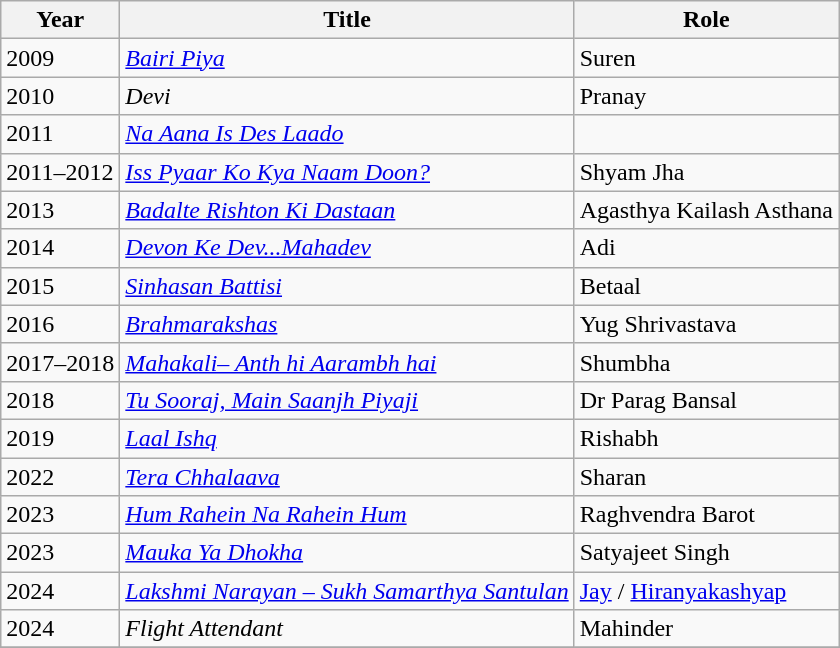<table class="wikitable sortable">
<tr>
<th>Year</th>
<th>Title</th>
<th>Role</th>
</tr>
<tr>
<td>2009</td>
<td><em><a href='#'>Bairi Piya</a></em></td>
<td>Suren</td>
</tr>
<tr>
<td>2010</td>
<td><em>Devi</em></td>
<td>Pranay</td>
</tr>
<tr>
<td>2011</td>
<td><em><a href='#'>Na Aana Is Des Laado</a></em></td>
<td></td>
</tr>
<tr>
<td>2011–2012</td>
<td><em><a href='#'>Iss Pyaar Ko Kya Naam Doon?</a></em></td>
<td>Shyam Jha</td>
</tr>
<tr>
<td>2013</td>
<td><em><a href='#'>Badalte Rishton Ki Dastaan</a></em></td>
<td>Agasthya Kailash Asthana</td>
</tr>
<tr>
<td>2014</td>
<td><em><a href='#'>Devon Ke Dev...Mahadev</a></em></td>
<td>Adi</td>
</tr>
<tr>
<td>2015</td>
<td><em><a href='#'>Sinhasan Battisi</a></em></td>
<td>Betaal</td>
</tr>
<tr>
<td>2016</td>
<td><em><a href='#'>Brahmarakshas</a></em></td>
<td>Yug Shrivastava</td>
</tr>
<tr>
<td>2017–2018</td>
<td><em><a href='#'>Mahakali– Anth hi Aarambh hai</a></em></td>
<td>Shumbha</td>
</tr>
<tr>
<td>2018</td>
<td><em><a href='#'>Tu Sooraj, Main Saanjh Piyaji</a></em></td>
<td>Dr Parag Bansal</td>
</tr>
<tr>
<td>2019</td>
<td><em><a href='#'>Laal Ishq</a></em></td>
<td>Rishabh</td>
</tr>
<tr>
<td>2022</td>
<td><em><a href='#'>Tera Chhalaava</a></em></td>
<td>Sharan</td>
</tr>
<tr>
<td>2023</td>
<td><em><a href='#'>Hum Rahein Na Rahein Hum</a></em></td>
<td>Raghvendra Barot</td>
</tr>
<tr>
<td>2023</td>
<td><em><a href='#'>Mauka Ya Dhokha</a></em></td>
<td>Satyajeet Singh</td>
</tr>
<tr>
<td>2024</td>
<td><em><a href='#'>Lakshmi Narayan – Sukh Samarthya Santulan</a></em></td>
<td><a href='#'>Jay</a> / <a href='#'>Hiranyakashyap</a></td>
</tr>
<tr>
<td>2024</td>
<td><em>Flight Attendant</em></td>
<td>Mahinder</td>
</tr>
<tr>
</tr>
</table>
